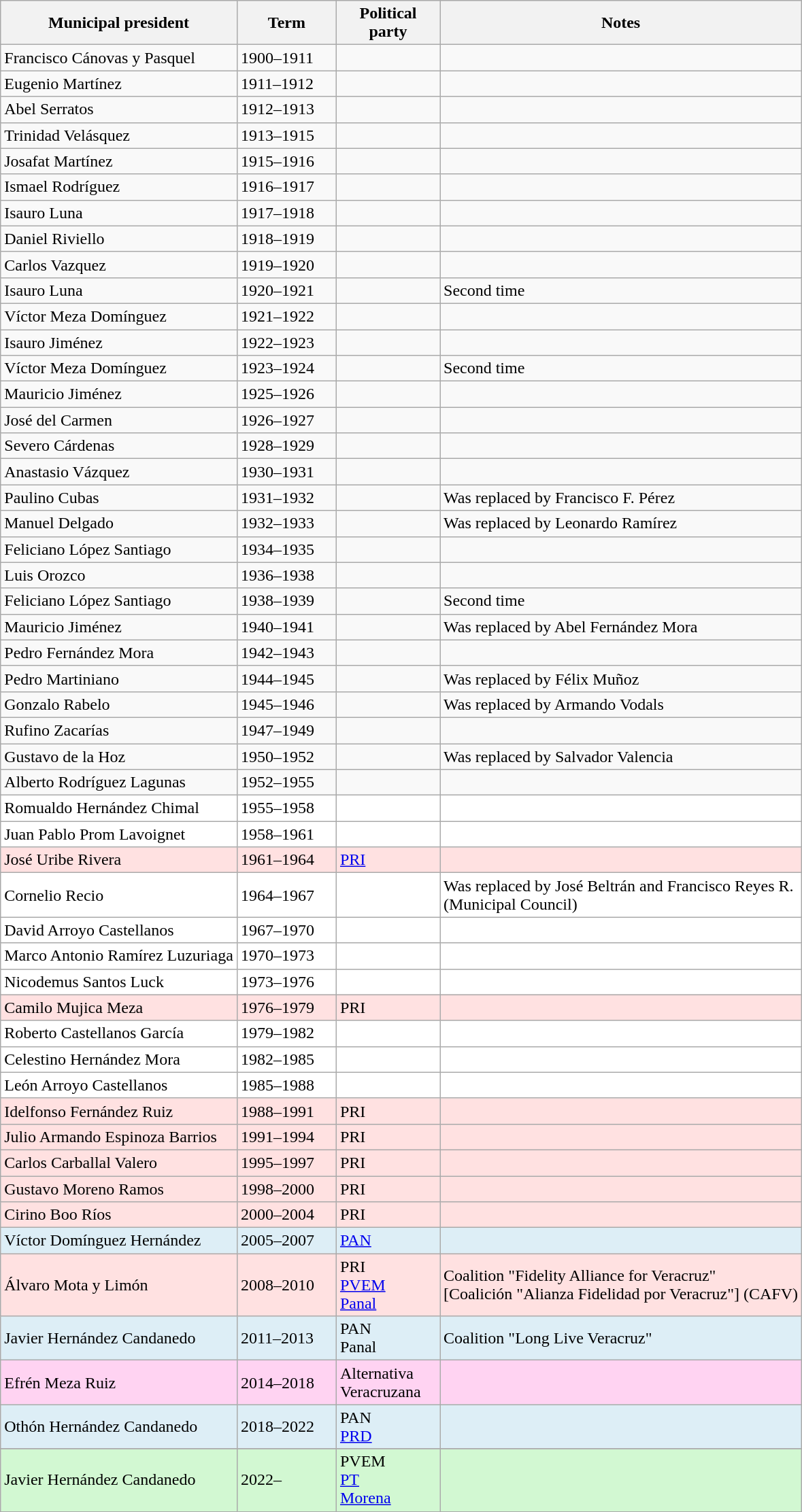<table class="wikitable">
<tr>
<th>Municipal president</th>
<th width=90px>Term</th>
<th width=94px>Political party</th>
<th>Notes</th>
</tr>
<tr>
<td>Francisco Cánovas y Pasquel</td>
<td>1900–1911</td>
<td></td>
<td></td>
</tr>
<tr>
<td>Eugenio Martínez</td>
<td>1911–1912</td>
<td></td>
<td></td>
</tr>
<tr>
<td>Abel Serratos</td>
<td>1912–1913</td>
<td></td>
<td></td>
</tr>
<tr>
<td>Trinidad Velásquez</td>
<td>1913–1915</td>
<td></td>
<td></td>
</tr>
<tr>
<td>Josafat Martínez</td>
<td>1915–1916</td>
<td></td>
<td></td>
</tr>
<tr>
<td>Ismael Rodríguez</td>
<td>1916–1917</td>
<td></td>
<td></td>
</tr>
<tr>
<td>Isauro Luna</td>
<td>1917–1918</td>
<td></td>
<td></td>
</tr>
<tr>
<td>Daniel Riviello</td>
<td>1918–1919</td>
<td></td>
<td></td>
</tr>
<tr>
<td>Carlos Vazquez</td>
<td>1919–1920</td>
<td></td>
<td></td>
</tr>
<tr>
<td>Isauro Luna</td>
<td>1920–1921</td>
<td></td>
<td>Second time</td>
</tr>
<tr>
<td>Víctor Meza Domínguez</td>
<td>1921–1922</td>
<td></td>
<td></td>
</tr>
<tr>
<td>Isauro Jiménez</td>
<td>1922–1923</td>
<td></td>
<td></td>
</tr>
<tr>
<td>Víctor Meza Domínguez</td>
<td>1923–1924</td>
<td></td>
<td>Second time</td>
</tr>
<tr>
<td>Mauricio Jiménez</td>
<td>1925–1926</td>
<td></td>
<td></td>
</tr>
<tr>
<td>José del Carmen</td>
<td>1926–1927</td>
<td></td>
<td></td>
</tr>
<tr>
<td>Severo Cárdenas</td>
<td>1928–1929</td>
<td></td>
<td></td>
</tr>
<tr>
<td>Anastasio Vázquez</td>
<td>1930–1931</td>
<td></td>
<td></td>
</tr>
<tr>
<td>Paulino Cubas</td>
<td>1931–1932</td>
<td></td>
<td>Was replaced by Francisco F. Pérez</td>
</tr>
<tr>
<td>Manuel Delgado</td>
<td>1932–1933</td>
<td></td>
<td>Was replaced by Leonardo Ramírez</td>
</tr>
<tr>
<td>Feliciano López Santiago</td>
<td>1934–1935</td>
<td></td>
<td></td>
</tr>
<tr>
<td>Luis Orozco</td>
<td>1936–1938</td>
<td></td>
<td></td>
</tr>
<tr>
<td>Feliciano López Santiago</td>
<td>1938–1939</td>
<td></td>
<td>Second time</td>
</tr>
<tr>
<td>Mauricio Jiménez</td>
<td>1940–1941</td>
<td></td>
<td>Was replaced by Abel Fernández Mora</td>
</tr>
<tr>
<td>Pedro Fernández Mora</td>
<td>1942–1943</td>
<td></td>
<td></td>
</tr>
<tr>
<td>Pedro Martiniano</td>
<td>1944–1945</td>
<td></td>
<td>Was replaced by Félix Muñoz</td>
</tr>
<tr>
<td>Gonzalo Rabelo</td>
<td>1945–1946</td>
<td></td>
<td>Was replaced by Armando Vodals</td>
</tr>
<tr>
<td>Rufino Zacarías</td>
<td>1947–1949</td>
<td></td>
<td></td>
</tr>
<tr>
<td>Gustavo de la Hoz</td>
<td>1950–1952</td>
<td></td>
<td>Was replaced by Salvador Valencia</td>
</tr>
<tr>
<td>Alberto Rodríguez Lagunas</td>
<td>1952–1955</td>
<td></td>
<td></td>
</tr>
<tr style="background:#ffffff">
<td>Romualdo Hernández Chimal</td>
<td>1955–1958</td>
<td></td>
<td></td>
</tr>
<tr style="background:#ffffff">
<td>Juan Pablo Prom Lavoignet</td>
<td>1958–1961</td>
<td></td>
<td></td>
</tr>
<tr style="background:#ffe1e1">
<td>José Uribe Rivera</td>
<td>1961–1964</td>
<td><a href='#'>PRI</a> </td>
<td></td>
</tr>
<tr style="background:#ffffff">
<td>Cornelio Recio</td>
<td>1964–1967</td>
<td></td>
<td>Was replaced by José Beltrán and Francisco Reyes R.<br> (Municipal Council)</td>
</tr>
<tr style="background:#ffffff">
<td>David Arroyo Castellanos</td>
<td>1967–1970</td>
<td></td>
<td></td>
</tr>
<tr style="background:#ffffff">
<td>Marco Antonio Ramírez Luzuriaga</td>
<td>1970–1973</td>
<td></td>
<td></td>
</tr>
<tr style="background:#ffffff">
<td>Nicodemus Santos Luck</td>
<td>1973–1976</td>
<td></td>
<td></td>
</tr>
<tr style="background:#ffe1e1">
<td>Camilo Mujica Meza</td>
<td>1976–1979</td>
<td>PRI </td>
<td></td>
</tr>
<tr style="background:#ffffff">
<td>Roberto Castellanos García</td>
<td>1979–1982</td>
<td></td>
<td></td>
</tr>
<tr style="background:#ffffff">
<td>Celestino Hernández Mora</td>
<td>1982–1985</td>
<td></td>
<td></td>
</tr>
<tr style="background:#ffffff">
<td>León Arroyo Castellanos</td>
<td>1985–1988</td>
<td></td>
<td></td>
</tr>
<tr style="background:#ffe1e1">
<td>Idelfonso Fernández Ruiz</td>
<td>1988–1991</td>
<td>PRI </td>
<td></td>
</tr>
<tr style="background:#ffe1e1">
<td>Julio Armando Espinoza Barrios</td>
<td>1991–1994</td>
<td>PRI </td>
<td></td>
</tr>
<tr style="background:#ffe1e1">
<td>Carlos Carballal Valero</td>
<td>1995–1997</td>
<td>PRI </td>
<td></td>
</tr>
<tr style="background:#ffe1e1">
<td>Gustavo Moreno Ramos</td>
<td>1998–2000</td>
<td>PRI </td>
<td></td>
</tr>
<tr style="background:#ffe1e1">
<td>Cirino Boo Ríos</td>
<td>2000–2004</td>
<td>PRI </td>
<td></td>
</tr>
<tr style="background:#ddeef6">
<td>Víctor Domínguez Hernández</td>
<td>2005–2007</td>
<td><a href='#'>PAN</a> </td>
<td></td>
</tr>
<tr style="background:#ffe1e1">
<td>Álvaro Mota y Limón</td>
<td>2008–2010</td>
<td>PRI <br> <a href='#'>PVEM</a> <br> <a href='#'>Panal</a> </td>
<td>Coalition "Fidelity Alliance for Veracruz"<br> [Coalición "Alianza Fidelidad por Veracruz"] (CAFV)</td>
</tr>
<tr style="background:#ddeef6">
<td>Javier Hernández Candanedo</td>
<td>2011–2013</td>
<td>PAN <br> Panal </td>
<td>Coalition "Long Live Veracruz"</td>
</tr>
<tr style="background:#ffd3f2">
<td>Efrén Meza Ruiz</td>
<td>2014–2018</td>
<td>Alternativa Veracruzana</td>
<td></td>
</tr>
<tr style="background:#ddeef6">
<td>Othón Hernández Candanedo</td>
<td>2018–2022</td>
<td>PAN <br> <a href='#'>PRD</a> </td>
<td></td>
</tr>
<tr>
</tr>
<tr style="background:#d2f8d2">
<td>Javier Hernández Candanedo</td>
<td>2022–</td>
<td>PVEM <br> <a href='#'>PT</a> <br> <a href='#'>Morena</a> </td>
<td></td>
</tr>
</table>
